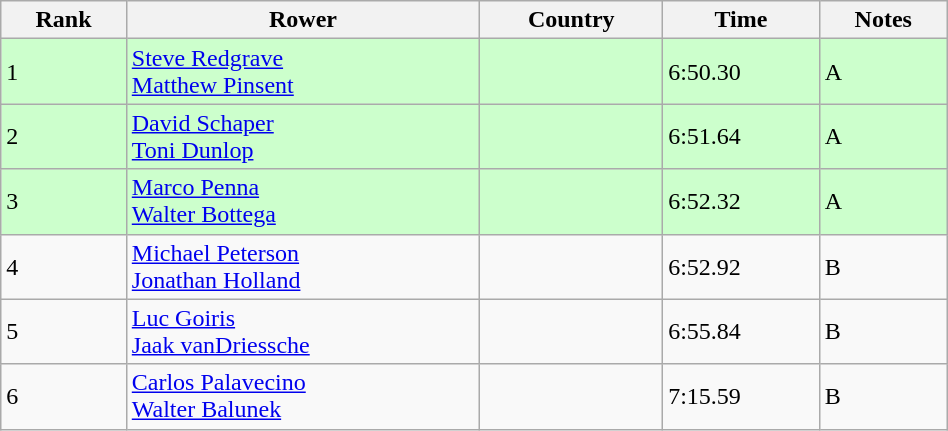<table class="wikitable sortable" width=50%>
<tr>
<th>Rank</th>
<th>Rower</th>
<th>Country</th>
<th>Time</th>
<th>Notes</th>
</tr>
<tr bgcolor=ccffcc>
<td>1</td>
<td><a href='#'>Steve Redgrave</a> <br> <a href='#'>Matthew Pinsent</a></td>
<td></td>
<td>6:50.30</td>
<td>A</td>
</tr>
<tr bgcolor=ccffcc>
<td>2</td>
<td><a href='#'>David Schaper</a><br><a href='#'>Toni Dunlop</a></td>
<td></td>
<td>6:51.64</td>
<td>A</td>
</tr>
<tr bgcolor=ccffcc>
<td>3</td>
<td><a href='#'>Marco Penna</a><br><a href='#'>Walter Bottega</a></td>
<td></td>
<td>6:52.32</td>
<td>A</td>
</tr>
<tr>
<td>4</td>
<td><a href='#'>Michael Peterson</a> <br> <a href='#'>Jonathan Holland</a></td>
<td></td>
<td>6:52.92</td>
<td>B</td>
</tr>
<tr>
<td>5</td>
<td><a href='#'>Luc Goiris</a> <br> <a href='#'>Jaak vanDriessche</a></td>
<td></td>
<td>6:55.84</td>
<td>B</td>
</tr>
<tr>
<td>6</td>
<td><a href='#'>Carlos Palavecino</a> <br> <a href='#'>Walter Balunek</a></td>
<td></td>
<td>7:15.59</td>
<td>B</td>
</tr>
</table>
